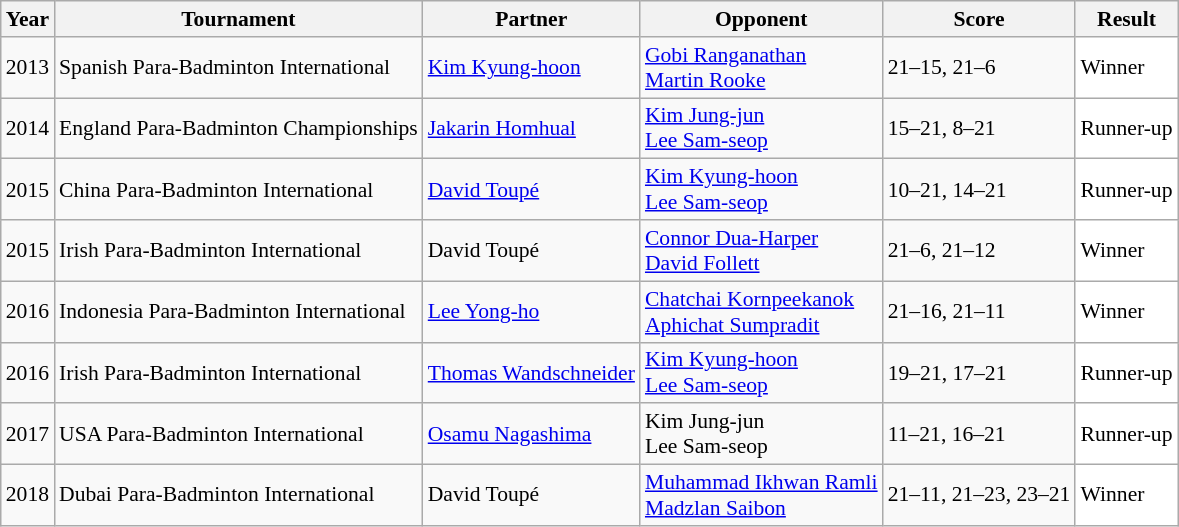<table class="sortable wikitable" style="font-size: 90%;">
<tr>
<th>Year</th>
<th>Tournament</th>
<th>Partner</th>
<th>Opponent</th>
<th>Score</th>
<th>Result</th>
</tr>
<tr>
<td align="center">2013</td>
<td align="left">Spanish Para-Badminton International</td>
<td> <a href='#'>Kim Kyung-hoon</a></td>
<td align="left"> <a href='#'>Gobi Ranganathan</a><br> <a href='#'>Martin Rooke</a></td>
<td align="left">21–15, 21–6</td>
<td style="text-align:left; background:white"> Winner</td>
</tr>
<tr>
<td align="center">2014</td>
<td align="left">England Para-Badminton Championships</td>
<td> <a href='#'>Jakarin Homhual</a></td>
<td align="left"> <a href='#'>Kim Jung-jun</a><br> <a href='#'>Lee Sam-seop</a></td>
<td align="left">15–21, 8–21</td>
<td style="text-align:left; background:white"> Runner-up</td>
</tr>
<tr>
<td align="center">2015</td>
<td align="left">China Para-Badminton International</td>
<td> <a href='#'>David Toupé</a></td>
<td align="left"> <a href='#'>Kim Kyung-hoon</a><br> <a href='#'>Lee Sam-seop</a></td>
<td align="left">10–21, 14–21</td>
<td style="text-align:left; background:white"> Runner-up</td>
</tr>
<tr>
<td align="center">2015</td>
<td align="left">Irish Para-Badminton International</td>
<td> David Toupé</td>
<td align="left"> <a href='#'>Connor Dua-Harper</a><br> <a href='#'>David Follett</a></td>
<td align="left">21–6, 21–12</td>
<td style="text-align:left; background:white"> Winner</td>
</tr>
<tr>
<td align="center">2016</td>
<td align="left">Indonesia Para-Badminton International</td>
<td> <a href='#'>Lee Yong-ho</a></td>
<td align="left"> <a href='#'>Chatchai Kornpeekanok</a><br> <a href='#'>Aphichat Sumpradit</a></td>
<td align="left">21–16, 21–11</td>
<td style="text-align:left; background:white"> Winner</td>
</tr>
<tr>
<td align="center">2016</td>
<td align="left">Irish Para-Badminton International</td>
<td> <a href='#'>Thomas Wandschneider</a></td>
<td align="left"> <a href='#'>Kim Kyung-hoon</a><br> <a href='#'>Lee Sam-seop</a></td>
<td align="left">19–21, 17–21</td>
<td style="text-align:left; background:white"> Runner-up</td>
</tr>
<tr>
<td align="center">2017</td>
<td align="left">USA Para-Badminton International</td>
<td> <a href='#'>Osamu Nagashima</a></td>
<td align="left"> Kim Jung-jun<br> Lee Sam-seop</td>
<td align="left">11–21, 16–21</td>
<td style="text-align:left; background:white"> Runner-up</td>
</tr>
<tr>
<td align="center">2018</td>
<td align="left">Dubai Para-Badminton International</td>
<td> David Toupé</td>
<td align="left"> <a href='#'>Muhammad Ikhwan Ramli</a><br> <a href='#'>Madzlan Saibon</a></td>
<td align="left">21–11, 21–23, 23–21</td>
<td style="text-align:left; background:white"> Winner</td>
</tr>
</table>
